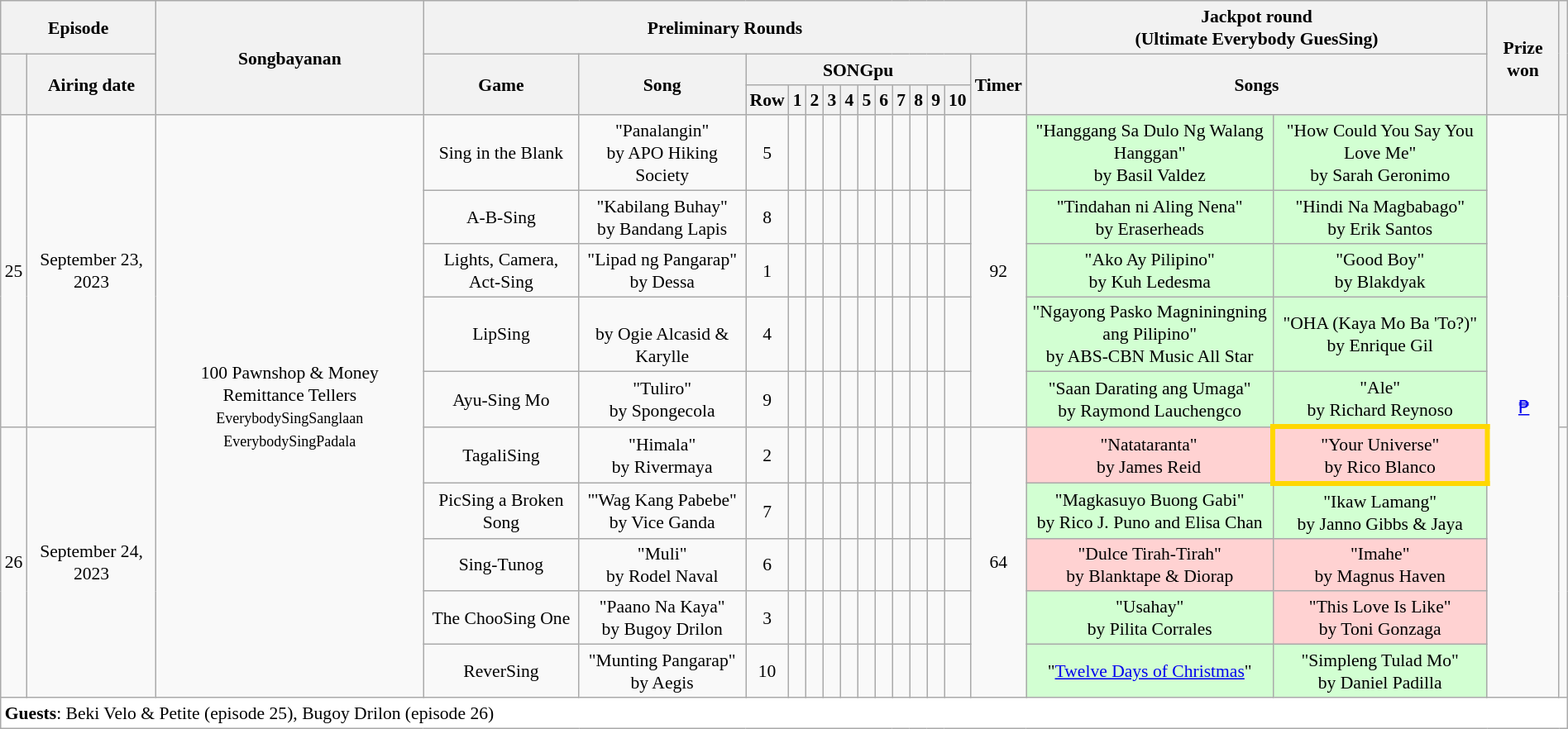<table class="wikitable mw-collapsible mw-collapsed" style="text-align:center; font-size:90%; line-height:18px;" width="100%">
<tr>
<th colspan=2>Episode</th>
<th rowspan=3>Songbayanan</th>
<th colspan=14>Preliminary Rounds</th>
<th colspan=2>Jackpot round<br><strong>(Ultimate Everybody GuesSing)</strong></th>
<th rowspan=3>Prize won</th>
<th rowspan=3></th>
</tr>
<tr>
<th rowspan=2></th>
<th rowspan=2>Airing date</th>
<th rowspan=2>Game</th>
<th rowspan=2>Song</th>
<th colspan=11>SONGpu</th>
<th rowspan=2>Timer</th>
<th colspan=2 rowspan=2>Songs</th>
</tr>
<tr>
<th>Row</th>
<th>1</th>
<th>2</th>
<th>3</th>
<th>4</th>
<th>5</th>
<th>6</th>
<th>7</th>
<th>8</th>
<th>9</th>
<th>10</th>
</tr>
<tr>
<td rowspan=5>25</td>
<td rowspan=5>September 23, 2023</td>
<td rowspan=10>100 Pawnshop & Money Remittance Tellers<br><small>EverybodySingSanglaan<br>EverybodySingPadala</small></td>
<td>Sing in the Blank</td>
<td>"Panalangin"<br>by APO Hiking Society</td>
<td>5</td>
<td></td>
<td></td>
<td></td>
<td></td>
<td></td>
<td></td>
<td></td>
<td></td>
<td></td>
<td></td>
<td rowspan=5>92<br></td>
<td bgcolor=D2FFD2>"Hanggang Sa Dulo Ng Walang Hanggan"<br>by Basil Valdez</td>
<td bgcolor=D2FFD2>"How Could You Say You Love Me"<br>by Sarah Geronimo</td>
<td rowspan=10><a href='#'>₱</a></td>
<td rowspan=5><br></td>
</tr>
<tr>
<td>A-B-Sing</td>
<td>"Kabilang Buhay"<br>by Bandang Lapis</td>
<td>8</td>
<td></td>
<td></td>
<td></td>
<td></td>
<td></td>
<td></td>
<td></td>
<td></td>
<td></td>
<td></td>
<td bgcolor=D2FFD2>"Tindahan ni Aling Nena"<br>by Eraserheads</td>
<td bgcolor=D2FFD2>"Hindi Na Magbabago"<br>by Erik Santos</td>
</tr>
<tr>
<td>Lights, Camera, Act-Sing</td>
<td>"Lipad ng Pangarap"<br>by Dessa</td>
<td>1</td>
<td></td>
<td></td>
<td></td>
<td></td>
<td></td>
<td></td>
<td></td>
<td></td>
<td></td>
<td></td>
<td bgcolor=D2FFD2>"Ako Ay Pilipino"<br>by Kuh Ledesma</td>
<td bgcolor=D2FFD2>"Good Boy"<br>by Blakdyak</td>
</tr>
<tr>
<td>LipSing</td>
<td><br>by Ogie Alcasid & Karylle</td>
<td>4</td>
<td></td>
<td></td>
<td></td>
<td></td>
<td></td>
<td></td>
<td></td>
<td></td>
<td></td>
<td></td>
<td bgcolor=D2FFD2>"Ngayong Pasko Magniningning<br>ang Pilipino"<br>by ABS-CBN Music All Star</td>
<td bgcolor=D2FFD2>"OHA (Kaya Mo Ba 'To?)"<br>by Enrique Gil</td>
</tr>
<tr>
<td>Ayu-Sing Mo</td>
<td>"Tuliro"<br>by Spongecola</td>
<td>9</td>
<td></td>
<td></td>
<td></td>
<td></td>
<td></td>
<td></td>
<td></td>
<td></td>
<td></td>
<td></td>
<td bgcolor=D2FFD2>"Saan Darating ang Umaga"<br>by Raymond Lauchengco</td>
<td bgcolor=D2FFD2>"Ale"<br>by Richard Reynoso</td>
</tr>
<tr>
<td rowspan=5>26</td>
<td rowspan=5>September 24, 2023</td>
<td>TagaliSing</td>
<td>"Himala"<br>by Rivermaya</td>
<td>2</td>
<td></td>
<td></td>
<td></td>
<td></td>
<td></td>
<td></td>
<td></td>
<td></td>
<td></td>
<td></td>
<td rowspan=5>64<br></td>
<td bgcolor=FFD2D2>"Natataranta"<br>by James Reid</td>
<td style="background: #FFD2D2; border:solid 4px #FFD700;">"Your Universe"<br>by Rico Blanco</td>
<td rowspan=5><br></td>
</tr>
<tr>
<td>PicSing a Broken Song</td>
<td>"'Wag Kang Pabebe"<br>by Vice Ganda</td>
<td>7</td>
<td></td>
<td></td>
<td></td>
<td></td>
<td></td>
<td></td>
<td></td>
<td></td>
<td></td>
<td></td>
<td bgcolor=D2FFD2>"Magkasuyo Buong Gabi"<br>by Rico J. Puno and Elisa Chan</td>
<td bgcolor=D2FFD2>"Ikaw Lamang"<br>by Janno Gibbs & Jaya</td>
</tr>
<tr>
<td>Sing-Tunog</td>
<td>"Muli"<br>by Rodel Naval</td>
<td>6</td>
<td></td>
<td></td>
<td></td>
<td></td>
<td></td>
<td></td>
<td></td>
<td></td>
<td></td>
<td></td>
<td bgcolor=FFD2D2>"Dulce Tirah-Tirah"<br>by Blanktape & Diorap</td>
<td bgcolor=FFD2D2>"Imahe"<br>by Magnus Haven</td>
</tr>
<tr>
<td>The ChooSing One</td>
<td>"Paano Na Kaya"<br>by Bugoy Drilon</td>
<td>3</td>
<td></td>
<td></td>
<td></td>
<td></td>
<td></td>
<td></td>
<td></td>
<td></td>
<td></td>
<td></td>
<td bgcolor=D2FFD2>"Usahay"<br>by Pilita Corrales</td>
<td bgcolor=FFD2D2>"This Love Is Like"<br>by Toni Gonzaga</td>
</tr>
<tr>
<td>ReverSing</td>
<td>"Munting Pangarap"<br>by Aegis</td>
<td>10</td>
<td></td>
<td></td>
<td></td>
<td></td>
<td></td>
<td></td>
<td></td>
<td></td>
<td></td>
<td></td>
<td bgcolor=D2FFD2>"<a href='#'>Twelve Days of Christmas</a>"</td>
<td bgcolor=D2FFD2>"Simpleng Tulad Mo"<br>by Daniel Padilla</td>
</tr>
<tr>
<td colspan=21 style="background:white;" align="left"><strong>Guests</strong>: Beki Velo & Petite (episode 25), Bugoy Drilon (episode 26)</td>
</tr>
</table>
